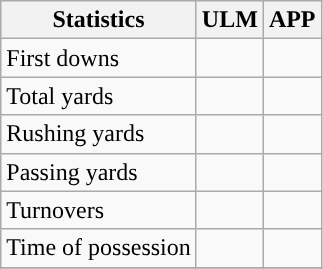<table class="wikitable">
<tr>
<th>Statistics</th>
<th>ULM</th>
<th>APP</th>
</tr>
<tr>
<td>First downs</td>
<td></td>
<td></td>
</tr>
<tr>
<td>Total yards</td>
<td></td>
<td></td>
</tr>
<tr>
<td>Rushing yards</td>
<td></td>
<td></td>
</tr>
<tr>
<td>Passing yards</td>
<td></td>
<td></td>
</tr>
<tr>
<td>Turnovers</td>
<td></td>
<td></td>
</tr>
<tr>
<td>Time of possession</td>
<td></td>
<td></td>
</tr>
<tr>
</tr>
</table>
